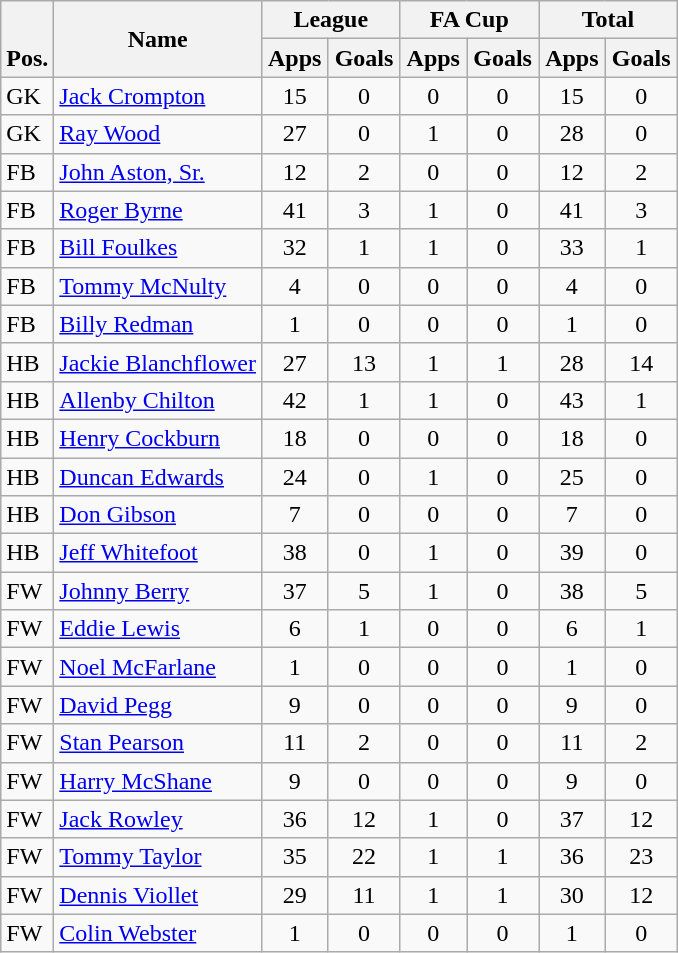<table class="wikitable" style="text-align:center">
<tr>
<th rowspan="2" valign="bottom">Pos.</th>
<th rowspan="2">Name</th>
<th colspan="2" width="85">League</th>
<th colspan="2" width="85">FA Cup</th>
<th colspan="2" width="85">Total</th>
</tr>
<tr>
<th>Apps</th>
<th>Goals</th>
<th>Apps</th>
<th>Goals</th>
<th>Apps</th>
<th>Goals</th>
</tr>
<tr>
<td align="left">GK</td>
<td align="left"> <a href='#'>Jack Crompton</a></td>
<td>15</td>
<td>0</td>
<td>0</td>
<td>0</td>
<td>15</td>
<td>0</td>
</tr>
<tr>
<td align="left">GK</td>
<td align="left"> <a href='#'>Ray Wood</a></td>
<td>27</td>
<td>0</td>
<td>1</td>
<td>0</td>
<td>28</td>
<td>0</td>
</tr>
<tr>
<td align="left">FB</td>
<td align="left"> <a href='#'>John Aston, Sr.</a></td>
<td>12</td>
<td>2</td>
<td>0</td>
<td>0</td>
<td>12</td>
<td>2</td>
</tr>
<tr>
<td align="left">FB</td>
<td align="left"> <a href='#'>Roger Byrne</a></td>
<td>41</td>
<td>3</td>
<td>1</td>
<td>0</td>
<td>41</td>
<td>3</td>
</tr>
<tr>
<td align="left">FB</td>
<td align="left"> <a href='#'>Bill Foulkes</a></td>
<td>32</td>
<td>1</td>
<td>1</td>
<td>0</td>
<td>33</td>
<td>1</td>
</tr>
<tr>
<td align="left">FB</td>
<td align="left"> <a href='#'>Tommy McNulty</a></td>
<td>4</td>
<td>0</td>
<td>0</td>
<td>0</td>
<td>4</td>
<td>0</td>
</tr>
<tr>
<td align="left">FB</td>
<td align="left"> <a href='#'>Billy Redman</a></td>
<td>1</td>
<td>0</td>
<td>0</td>
<td>0</td>
<td>1</td>
<td>0</td>
</tr>
<tr>
<td align="left">HB</td>
<td align="left"> <a href='#'>Jackie Blanchflower</a></td>
<td>27</td>
<td>13</td>
<td>1</td>
<td>1</td>
<td>28</td>
<td>14</td>
</tr>
<tr>
<td align="left">HB</td>
<td align="left"> <a href='#'>Allenby Chilton</a></td>
<td>42</td>
<td>1</td>
<td>1</td>
<td>0</td>
<td>43</td>
<td>1</td>
</tr>
<tr>
<td align="left">HB</td>
<td align="left"> <a href='#'>Henry Cockburn</a></td>
<td>18</td>
<td>0</td>
<td>0</td>
<td>0</td>
<td>18</td>
<td>0</td>
</tr>
<tr>
<td align="left">HB</td>
<td align="left"> <a href='#'>Duncan Edwards</a></td>
<td>24</td>
<td>0</td>
<td>1</td>
<td>0</td>
<td>25</td>
<td>0</td>
</tr>
<tr>
<td align="left">HB</td>
<td align="left"> <a href='#'>Don Gibson</a></td>
<td>7</td>
<td>0</td>
<td>0</td>
<td>0</td>
<td>7</td>
<td>0</td>
</tr>
<tr>
<td align="left">HB</td>
<td align="left"> <a href='#'>Jeff Whitefoot</a></td>
<td>38</td>
<td>0</td>
<td>1</td>
<td>0</td>
<td>39</td>
<td>0</td>
</tr>
<tr>
<td align="left">FW</td>
<td align="left"> <a href='#'>Johnny Berry</a></td>
<td>37</td>
<td>5</td>
<td>1</td>
<td>0</td>
<td>38</td>
<td>5</td>
</tr>
<tr>
<td align="left">FW</td>
<td align="left"> <a href='#'>Eddie Lewis</a></td>
<td>6</td>
<td>1</td>
<td>0</td>
<td>0</td>
<td>6</td>
<td>1</td>
</tr>
<tr>
<td align="left">FW</td>
<td align="left"> <a href='#'>Noel McFarlane</a></td>
<td>1</td>
<td>0</td>
<td>0</td>
<td>0</td>
<td>1</td>
<td>0</td>
</tr>
<tr>
<td align="left">FW</td>
<td align="left"> <a href='#'>David Pegg</a></td>
<td>9</td>
<td>0</td>
<td>0</td>
<td>0</td>
<td>9</td>
<td>0</td>
</tr>
<tr>
<td align="left">FW</td>
<td align="left"> <a href='#'>Stan Pearson</a></td>
<td>11</td>
<td>2</td>
<td>0</td>
<td>0</td>
<td>11</td>
<td>2</td>
</tr>
<tr>
<td align="left">FW</td>
<td align="left"> <a href='#'>Harry McShane</a></td>
<td>9</td>
<td>0</td>
<td>0</td>
<td>0</td>
<td>9</td>
<td>0</td>
</tr>
<tr>
<td align="left">FW</td>
<td align="left"> <a href='#'>Jack Rowley</a></td>
<td>36</td>
<td>12</td>
<td>1</td>
<td>0</td>
<td>37</td>
<td>12</td>
</tr>
<tr>
<td align="left">FW</td>
<td align="left"> <a href='#'>Tommy Taylor</a></td>
<td>35</td>
<td>22</td>
<td>1</td>
<td>1</td>
<td>36</td>
<td>23</td>
</tr>
<tr>
<td align="left">FW</td>
<td align="left"> <a href='#'>Dennis Viollet</a></td>
<td>29</td>
<td>11</td>
<td>1</td>
<td>1</td>
<td>30</td>
<td>12</td>
</tr>
<tr>
<td align="left">FW</td>
<td align="left"> <a href='#'>Colin Webster</a></td>
<td>1</td>
<td>0</td>
<td>0</td>
<td>0</td>
<td>1</td>
<td>0</td>
</tr>
</table>
